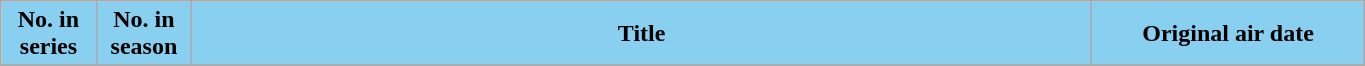<table class="wikitable plainrowheaders" style="width:72%;">
<tr>
<th scope="col" style="background-color: #89CFF0; color: #000000;" width=7%>No. in<br>series</th>
<th scope="col" style="background-color: #89CFF0; color: #000000;" width=7%>No. in<br>season</th>
<th scope="col" style="background-color: #89CFF0; color: #000000;">Title</th>
<th scope="col" style="background-color: #89CFF0; color: #000000;" width=20%>Original air date</th>
</tr>
<tr>
</tr>
</table>
